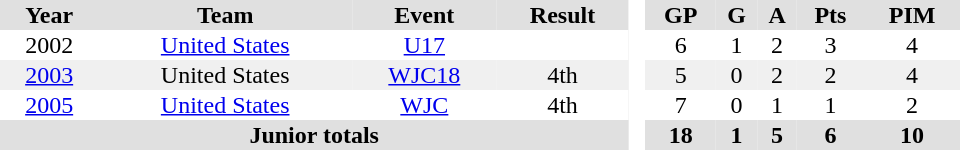<table border="0" cellpadding="1" cellspacing="0" style="text-align:center; width:40em">
<tr ALIGN="center" bgcolor="#e0e0e0">
<th>Year</th>
<th>Team</th>
<th>Event</th>
<th>Result</th>
<th rowspan="99" bgcolor="#ffffff"> </th>
<th>GP</th>
<th>G</th>
<th>A</th>
<th>Pts</th>
<th>PIM</th>
</tr>
<tr>
<td>2002</td>
<td><a href='#'>United States</a></td>
<td><a href='#'>U17</a></td>
<td></td>
<td>6</td>
<td>1</td>
<td>2</td>
<td>3</td>
<td>4</td>
</tr>
<tr bgcolor="#f0f0f0">
<td><a href='#'>2003</a></td>
<td>United States</td>
<td><a href='#'>WJC18</a></td>
<td>4th</td>
<td>5</td>
<td>0</td>
<td>2</td>
<td>2</td>
<td>4</td>
</tr>
<tr>
<td><a href='#'>2005</a></td>
<td><a href='#'>United States</a></td>
<td><a href='#'>WJC</a></td>
<td>4th</td>
<td>7</td>
<td>0</td>
<td>1</td>
<td>1</td>
<td>2</td>
</tr>
<tr bgcolor="#e0e0e0">
<th colspan="4">Junior totals</th>
<th>18</th>
<th>1</th>
<th>5</th>
<th>6</th>
<th>10</th>
</tr>
</table>
